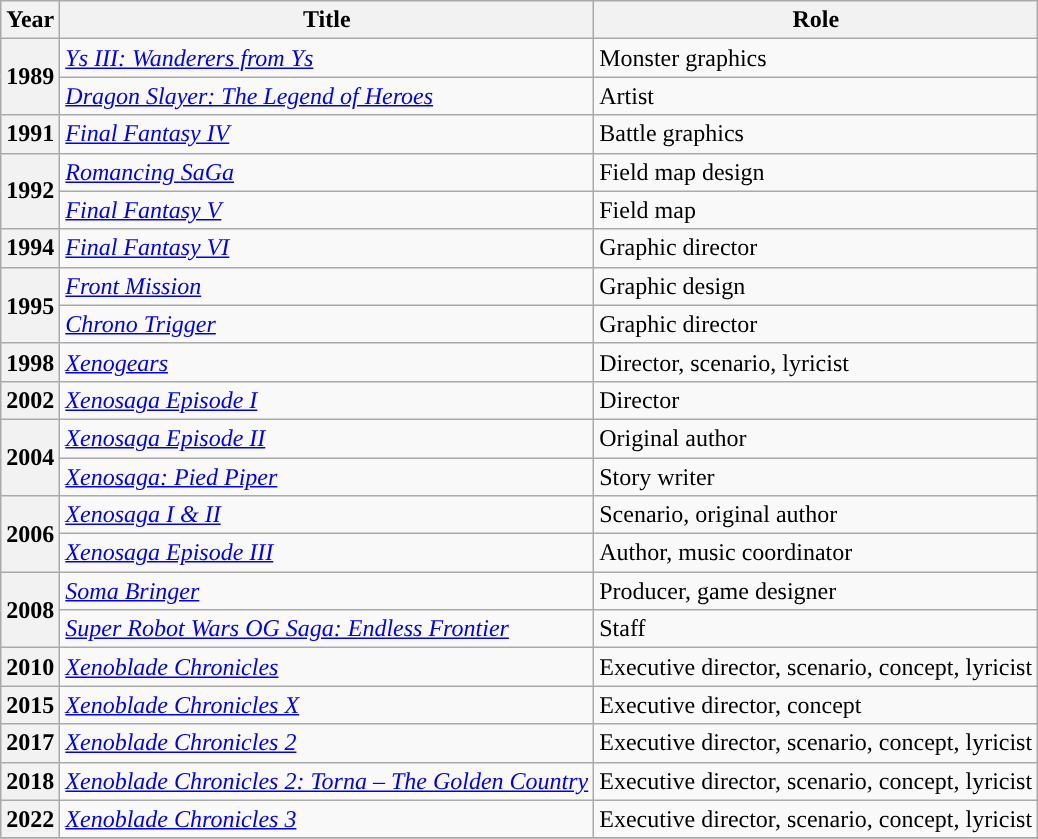<table class="wikitable sortable">
<tr>
<th>Year</th>
<th>Title</th>
<th>Role</th>
</tr>
<tr>
<th rowspan="2">1989</th>
<td><em><a href='#'>Ys III: Wanderers from Ys</a></em></td>
<td>Monster graphics</td>
</tr>
<tr>
<td><em><a href='#'>Dragon Slayer: The Legend of Heroes</a></em></td>
<td>Artist</td>
</tr>
<tr>
<th>1991</th>
<td><em><a href='#'>Final Fantasy IV</a></em></td>
<td>Battle graphics</td>
</tr>
<tr>
<th rowspan="2">1992</th>
<td><em><a href='#'>Romancing SaGa</a></em></td>
<td>Field map design</td>
</tr>
<tr>
<td><em><a href='#'>Final Fantasy V</a></em></td>
<td>Field map</td>
</tr>
<tr>
<th>1994</th>
<td><em><a href='#'>Final Fantasy VI</a></em></td>
<td>Graphic director</td>
</tr>
<tr>
<th rowspan="2">1995</th>
<td><em><a href='#'>Front Mission</a></em></td>
<td>Graphic design</td>
</tr>
<tr>
<td><em><a href='#'>Chrono Trigger</a></em></td>
<td>Graphic director</td>
</tr>
<tr>
<th>1998</th>
<td><em><a href='#'>Xenogears</a></em></td>
<td>Director, scenario, lyricist</td>
</tr>
<tr>
<th>2002</th>
<td><em><a href='#'>Xenosaga Episode I</a></em></td>
<td>Director</td>
</tr>
<tr>
<th rowspan="2">2004</th>
<td><em><a href='#'>Xenosaga Episode II</a></em></td>
<td>Original author</td>
</tr>
<tr>
<td><em><a href='#'>Xenosaga: Pied Piper</a></em></td>
<td>Story writer</td>
</tr>
<tr>
<th rowspan="2'">2006</th>
<td><em><a href='#'>Xenosaga I & II</a></em></td>
<td>Scenario, original author</td>
</tr>
<tr>
<td><em><a href='#'>Xenosaga Episode III</a></em></td>
<td>Author, music coordinator</td>
</tr>
<tr>
<th rowspan="2">2008</th>
<td><em><a href='#'>Soma Bringer</a></em></td>
<td>Producer, game designer</td>
</tr>
<tr>
<td><em><a href='#'>Super Robot Wars OG Saga: Endless Frontier</a></em></td>
<td>Staff</td>
</tr>
<tr>
<th>2010</th>
<td><em><a href='#'>Xenoblade Chronicles</a></em></td>
<td>Executive director, scenario, concept, lyricist</td>
</tr>
<tr>
<th>2015</th>
<td><em><a href='#'>Xenoblade Chronicles X</a></em></td>
<td>Executive director, concept</td>
</tr>
<tr>
<th>2017</th>
<td><em><a href='#'>Xenoblade Chronicles 2</a></em></td>
<td>Executive director, scenario, concept, lyricist</td>
</tr>
<tr>
<th>2018</th>
<td><em><a href='#'>Xenoblade Chronicles 2: Torna – The Golden Country</a></em></td>
<td>Executive director, scenario, concept, lyricist</td>
</tr>
<tr>
<th>2022</th>
<td><em><a href='#'>Xenoblade Chronicles 3</a></em></td>
<td>Executive director, scenario, concept, lyricist</td>
</tr>
<tr>
</tr>
</table>
